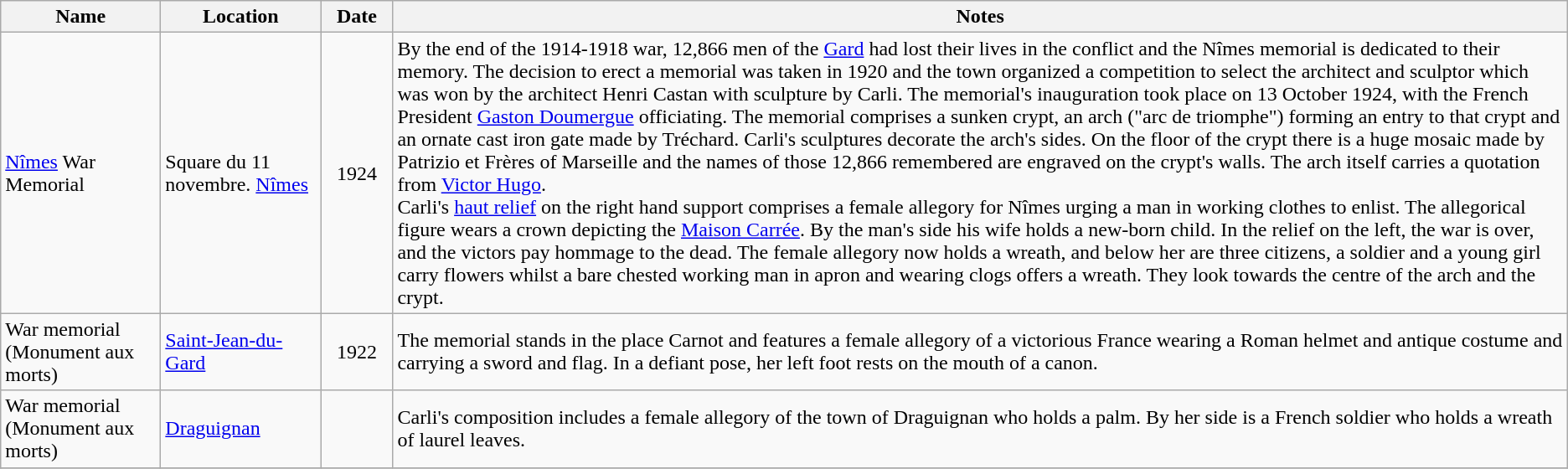<table class="wikitable sortable plainrowheaders">
<tr>
<th style="width:120px">Name</th>
<th style="width:120px">Location</th>
<th style="width:50px">Date</th>
<th class="unsortable">Notes</th>
</tr>
<tr>
<td><a href='#'>Nîmes</a> War Memorial</td>
<td>Square du 11 novembre.  <a href='#'>Nîmes</a></td>
<td align="center">1924</td>
<td>By the end of the 1914-1918 war, 12,866 men of the <a href='#'>Gard</a> had lost their lives in the conflict and the Nîmes memorial is dedicated to their memory. The decision to erect a memorial was taken in 1920 and the town organized a competition to select the architect and sculptor which was won by the architect Henri Castan with sculpture by Carli.  The memorial's inauguration took place on 13 October 1924, with the French President <a href='#'>Gaston Doumergue</a> officiating.  The memorial comprises a sunken crypt, an arch ("arc de triomphe") forming an entry to that crypt and an ornate cast iron gate made by Tréchard. Carli's sculptures decorate the arch's sides. On the floor of the crypt there is a huge mosaic made by Patrizio et Frères of Marseille and the names of those 12,866 remembered are engraved on the crypt's walls.  The arch itself carries a quotation from <a href='#'>Victor Hugo</a>. <br>Carli's <a href='#'>haut relief</a> on the right hand support comprises a female allegory for Nîmes urging a man in working clothes to enlist. The allegorical figure wears a crown depicting the <a href='#'>Maison Carrée</a>.  By the man's side his wife holds a new-born child.  In the relief on the left, the war is over, and the victors pay hommage to the dead. The female allegory now holds a wreath, and below her are three citizens, a soldier and a young girl carry flowers whilst a bare chested working man in apron and wearing clogs offers a wreath. They look towards the centre of the arch and the crypt.



</td>
</tr>
<tr>
<td>War memorial (Monument aux morts)</td>
<td><a href='#'>Saint-Jean-du-Gard</a></td>
<td align="center">1922</td>
<td>The memorial stands in the place Carnot and features a female allegory of a victorious France wearing a Roman helmet and antique costume and carrying a sword and flag. In a defiant pose, her left foot rests on the mouth of a canon.<br></td>
</tr>
<tr>
<td>War memorial (Monument aux morts)</td>
<td><a href='#'>Draguignan</a></td>
<td align="center"></td>
<td>Carli's composition includes a female allegory of the town of Draguignan who holds a palm. By her side is a French soldier who holds a wreath of laurel leaves.<br></td>
</tr>
<tr>
</tr>
</table>
